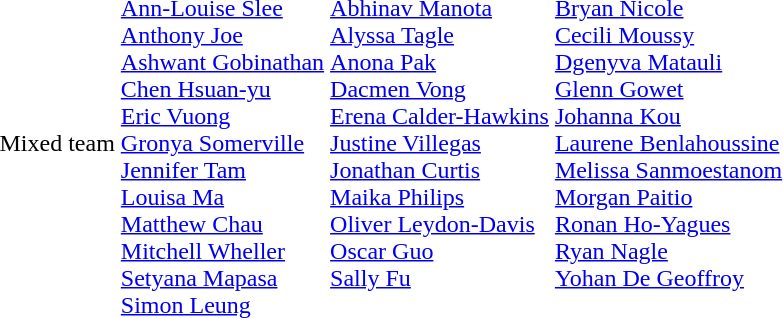<table>
<tr>
<td>Mixed team</td>
<td align="left"><br><a href='#'>Ann-Louise Slee</a><br><a href='#'>Anthony Joe</a><br><a href='#'>Ashwant Gobinathan</a><br><a href='#'>Chen Hsuan-yu</a><br><a href='#'>Eric Vuong</a><br><a href='#'>Gronya Somerville</a><br><a href='#'>Jennifer Tam</a><br><a href='#'>Louisa Ma</a><br><a href='#'>Matthew Chau</a><br><a href='#'>Mitchell Wheller</a><br><a href='#'>Setyana Mapasa</a><br><a href='#'>Simon Leung</a></td>
<td align="left" valign="top"><br><a href='#'>Abhinav Manota</a><br><a href='#'>Alyssa Tagle</a><br><a href='#'>Anona Pak</a><br><a href='#'>Dacmen Vong</a><br><a href='#'>Erena Calder-Hawkins</a><br><a href='#'>Justine Villegas</a><br><a href='#'>Jonathan Curtis</a><br><a href='#'>Maika Philips</a><br><a href='#'>Oliver Leydon-Davis</a><br><a href='#'>Oscar Guo</a><br><a href='#'>Sally Fu</a></td>
<td align="left" valign="top"><br><a href='#'>Bryan Nicole</a><br><a href='#'>Cecili Moussy</a><br><a href='#'>Dgenyva Matauli</a><br><a href='#'>Glenn Gowet</a><br><a href='#'>Johanna Kou</a><br><a href='#'>Laurene Benlahoussine</a><br><a href='#'>Melissa Sanmoestanom</a><br><a href='#'>Morgan Paitio</a><br><a href='#'>Ronan Ho-Yagues</a><br><a href='#'>Ryan Nagle</a><br><a href='#'>Yohan De Geoffroy</a></td>
</tr>
</table>
